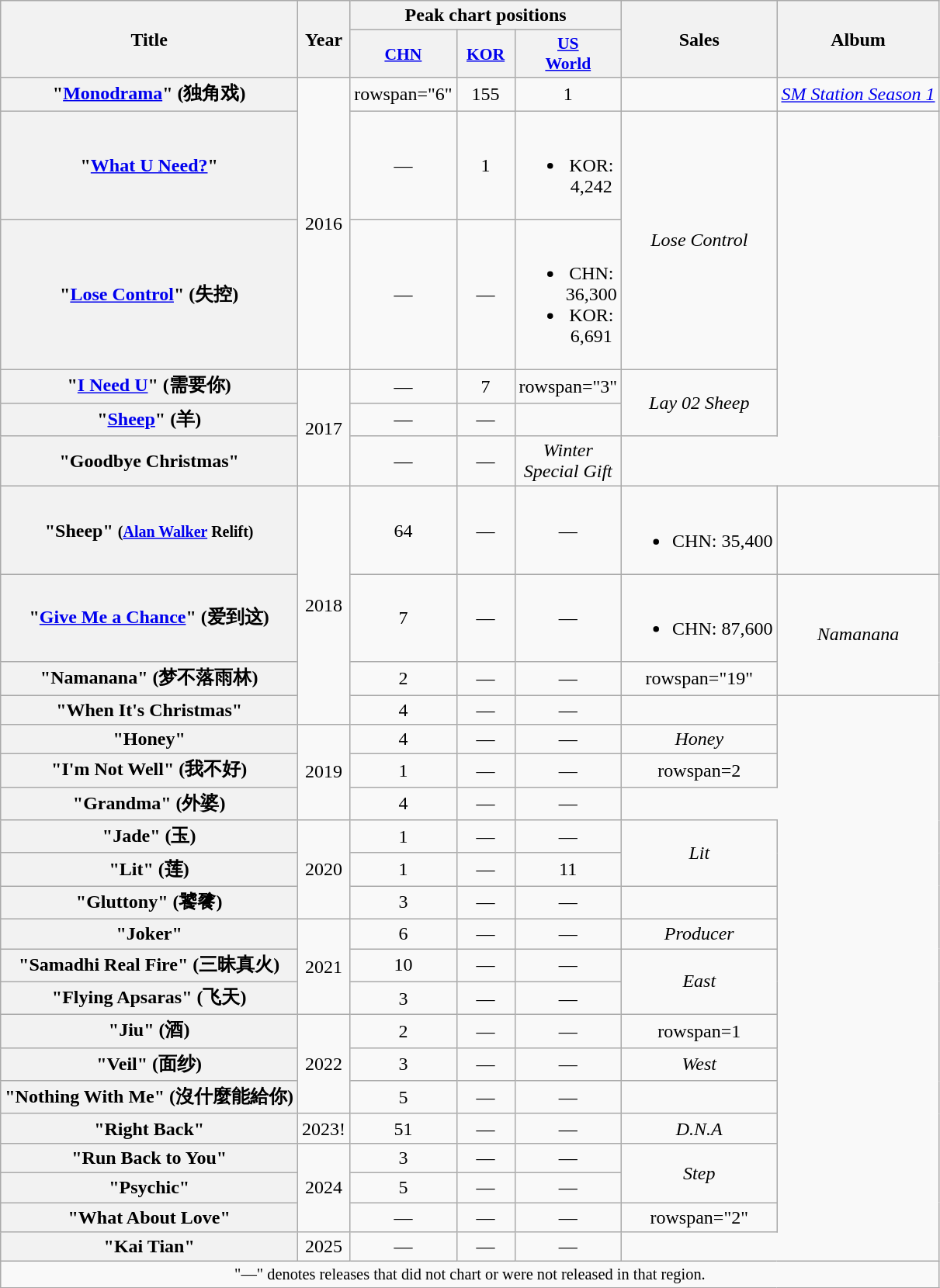<table class="wikitable plainrowheaders" style="text-align:center;">
<tr>
<th scope="col" rowspan="2">Title</th>
<th scope="col" rowspan="2">Year</th>
<th scope="col" colspan="3">Peak chart positions</th>
<th scope="col" rowspan="2">Sales</th>
<th scope="col" rowspan="2">Album</th>
</tr>
<tr>
<th scope="col" style="width:3em;font-size:90%;"><a href='#'>CHN</a><br></th>
<th scope="col" style="width:3em;font-size:90%;"><a href='#'>KOR</a><br></th>
<th scope="col" style="width:3em;font-size:90%;"><a href='#'>US<br>World</a><br></th>
</tr>
<tr>
<th scope="row">"<a href='#'>Monodrama</a>" (独角戏)</th>
<td rowspan="3">2016</td>
<td>rowspan="6" </td>
<td>155</td>
<td>1</td>
<td></td>
<td><em><a href='#'>SM Station Season 1</a></em></td>
</tr>
<tr>
<th scope="row">"<a href='#'>What U Need?</a>"</th>
<td>—</td>
<td>1</td>
<td><br><ul><li>KOR: 4,242</li></ul></td>
<td rowspan="2"><em>Lose Control</em></td>
</tr>
<tr>
<th scope="row">"<a href='#'>Lose Control</a>" (失控)</th>
<td>—</td>
<td>—</td>
<td><br><ul><li>CHN: 36,300</li><li>KOR: 6,691</li></ul></td>
</tr>
<tr>
<th scope="row">"<a href='#'>I Need U</a>" (需要你)</th>
<td rowspan="3">2017</td>
<td>—</td>
<td>7</td>
<td>rowspan="3" </td>
<td rowspan="2"><em>Lay 02 Sheep</em></td>
</tr>
<tr>
<th scope="row">"<a href='#'>Sheep</a>" (羊)</th>
<td>—</td>
<td>—</td>
</tr>
<tr>
<th scope="row">"Goodbye Christmas"</th>
<td>—</td>
<td>—</td>
<td><em>Winter Special Gift</em></td>
</tr>
<tr>
<th scope="row">"Sheep" <small>(<a href='#'>Alan Walker</a> Relift)</small></th>
<td rowspan="4">2018</td>
<td>64</td>
<td>—</td>
<td>—</td>
<td><br><ul><li>CHN: 35,400</li></ul></td>
<td></td>
</tr>
<tr>
<th scope="row">"<a href='#'>Give Me a Chance</a>" (爱到这)</th>
<td>7</td>
<td>—</td>
<td>—</td>
<td><br><ul><li>CHN: 87,600</li></ul></td>
<td rowspan="2"><em>Namanana</em></td>
</tr>
<tr>
<th scope="row">"Namanana" (梦不落雨林)</th>
<td>2</td>
<td>—</td>
<td>—</td>
<td>rowspan="19" </td>
</tr>
<tr>
<th scope="row">"When It's Christmas"</th>
<td>4</td>
<td>—</td>
<td>—</td>
<td></td>
</tr>
<tr>
<th scope="row">"Honey"</th>
<td rowspan="3">2019</td>
<td>4</td>
<td>—</td>
<td>—</td>
<td><em>Honey</em></td>
</tr>
<tr>
<th scope="row">"I'm Not Well" (我不好)</th>
<td>1</td>
<td>—</td>
<td>—</td>
<td>rowspan=2 </td>
</tr>
<tr>
<th scope=row>"Grandma" (外婆)</th>
<td>4</td>
<td>—</td>
<td>—</td>
</tr>
<tr>
<th scope=row>"Jade" (玉)</th>
<td rowspan="3">2020</td>
<td>1</td>
<td>—</td>
<td>—</td>
<td rowspan="2"><em>Lit</em></td>
</tr>
<tr>
<th scope=row>"Lit" (莲)</th>
<td>1</td>
<td>—</td>
<td>11</td>
</tr>
<tr>
<th scope=row>"Gluttony" (饕餮)</th>
<td>3</td>
<td>—</td>
<td>—</td>
<td></td>
</tr>
<tr>
<th scope=row>"Joker"</th>
<td rowspan="3">2021</td>
<td>6</td>
<td>—</td>
<td>—</td>
<td><em>Producer</em></td>
</tr>
<tr>
<th scope=row>"Samadhi Real Fire" (三昧真火)</th>
<td>10</td>
<td>—</td>
<td>—</td>
<td rowspan="2"><em>East</em></td>
</tr>
<tr>
<th scope=row>"Flying Apsaras" (飞天)</th>
<td>3</td>
<td>—</td>
<td>—</td>
</tr>
<tr>
<th scope=row>"Jiu" (酒)</th>
<td rowspan="3">2022</td>
<td>2</td>
<td>—</td>
<td>—</td>
<td>rowspan=1 </td>
</tr>
<tr>
<th scope=row>"Veil" (面纱)</th>
<td>3</td>
<td>—</td>
<td>—</td>
<td><em>West</em></td>
</tr>
<tr>
<th scope=row>"Nothing With Me" (沒什麼能給你)</th>
<td>5</td>
<td>—</td>
<td>—</td>
<td></td>
</tr>
<tr>
<th scope="row">"Right Back"</th>
<td>2023!</td>
<td>51</td>
<td>—</td>
<td>—</td>
<td><em>D.N.A</em></td>
</tr>
<tr>
<th scope=row>"Run Back to You" </th>
<td rowspan="3">2024</td>
<td>3</td>
<td>—</td>
<td>—</td>
<td rowspan="2"><em>Step</em></td>
</tr>
<tr>
<th scope="row">"Psychic"</th>
<td>5</td>
<td>—</td>
<td>—</td>
</tr>
<tr>
<th scope="row">"What About Love"</th>
<td>—</td>
<td>—</td>
<td>—</td>
<td>rowspan="2" </td>
</tr>
<tr>
<th scope="row">"Kai Tian"</th>
<td>2025</td>
<td>—</td>
<td>—</td>
<td>—</td>
</tr>
<tr>
<td colspan="7" style="font-size:85%">"—" denotes releases that did not chart or were not released in that region.</td>
</tr>
</table>
